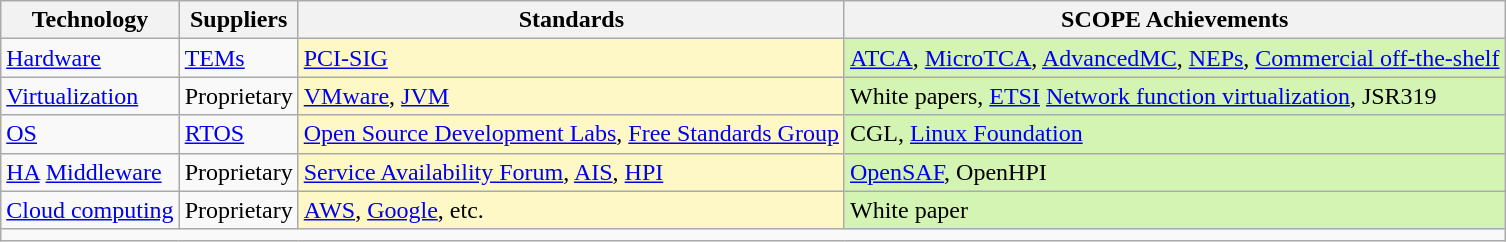<table class="wikitable">
<tr>
<th>Technology</th>
<th>Suppliers</th>
<th>Standards</th>
<th>SCOPE Achievements</th>
</tr>
<tr>
<td><a href='#'>Hardware</a></td>
<td><a href='#'>TEMs</a></td>
<td style="background: #fef8c6;"><a href='#'>PCI-SIG</a></td>
<td style="background: #d4f4b4;"><a href='#'>ATCA</a>, <a href='#'>MicroTCA</a>, <a href='#'>AdvancedMC</a>, <a href='#'>NEPs</a>, <a href='#'>Commercial off-the-shelf</a></td>
</tr>
<tr>
<td><a href='#'>Virtualization</a></td>
<td>Proprietary</td>
<td style="background: #fef8c6;"><a href='#'>VMware</a>, <a href='#'>JVM</a></td>
<td style="background: #d4f4b4;">White papers, <a href='#'>ETSI</a> <a href='#'>Network function virtualization</a>, JSR319</td>
</tr>
<tr>
<td><a href='#'>OS</a></td>
<td><a href='#'>RTOS</a></td>
<td style="background: #fef8c6;"><a href='#'>Open Source Development Labs</a>, <a href='#'>Free Standards Group</a></td>
<td style="background: #d4f4b4;">CGL, <a href='#'>Linux Foundation</a></td>
</tr>
<tr>
<td><a href='#'>HA</a> <a href='#'>Middleware</a></td>
<td>Proprietary</td>
<td style="background: #fef8c6;"><a href='#'>Service Availability Forum</a>, <a href='#'>AIS</a>, <a href='#'>HPI</a></td>
<td style="background: #d4f4b4;"><a href='#'>OpenSAF</a>, OpenHPI</td>
</tr>
<tr>
<td><a href='#'>Cloud computing</a></td>
<td>Proprietary</td>
<td style="background: #fef8c6;"><a href='#'>AWS</a>, <a href='#'>Google</a>, etc.</td>
<td style="background: #d4f4b4;">White paper</td>
</tr>
<tr class="sortbottom">
<td colspan="5"></td>
</tr>
</table>
